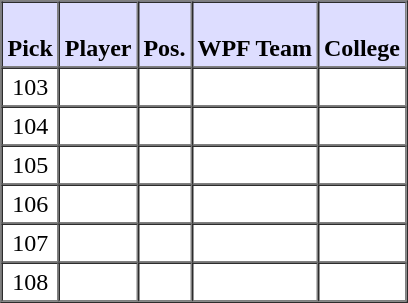<table style="text-align: center" border="1" cellpadding="3" cellspacing="0">
<tr>
<th style="background:#ddf;"><br>Pick</th>
<th style="background:#ddf;"><br>Player</th>
<th style="background:#ddf;"><br>Pos.</th>
<th style="background:#ddf;"><br>WPF Team</th>
<th style="background:#ddf;"><br>College</th>
</tr>
<tr>
<td>103</td>
<td></td>
<td></td>
<td></td>
<td></td>
</tr>
<tr>
<td>104</td>
<td></td>
<td></td>
<td></td>
<td></td>
</tr>
<tr>
<td>105</td>
<td></td>
<td></td>
<td></td>
<td></td>
</tr>
<tr>
<td>106</td>
<td></td>
<td></td>
<td></td>
<td></td>
</tr>
<tr>
<td>107</td>
<td></td>
<td></td>
<td></td>
<td></td>
</tr>
<tr>
<td>108</td>
<td></td>
<td></td>
<td></td>
<td></td>
</tr>
</table>
